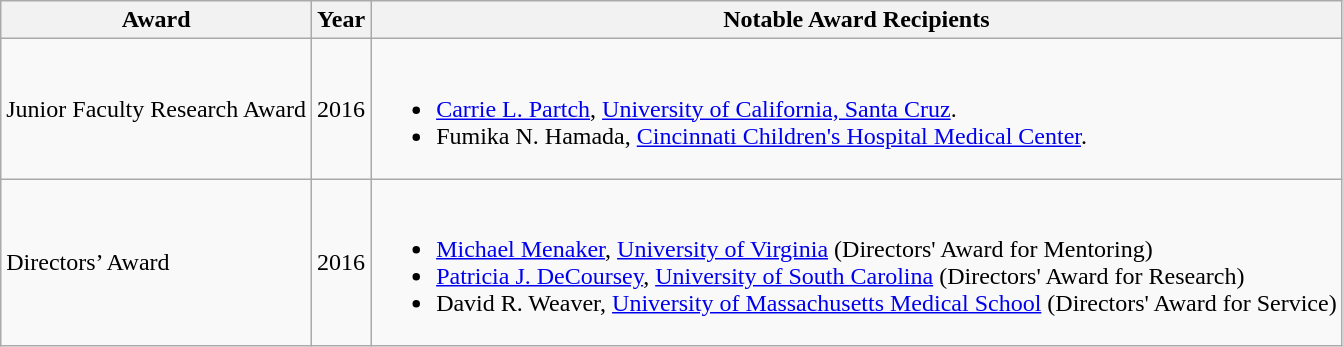<table class="wikitable">
<tr>
<th>Award</th>
<th>Year</th>
<th>Notable Award Recipients</th>
</tr>
<tr>
<td>Junior Faculty Research Award</td>
<td>2016</td>
<td><br><ul><li><a href='#'>Carrie L. Partch</a>, <a href='#'>University of California, Santa Cruz</a>.</li><li>Fumika N. Hamada, <a href='#'>Cincinnati Children's Hospital Medical Center</a>.</li></ul></td>
</tr>
<tr>
<td>Directors’ Award</td>
<td>2016</td>
<td><br><ul><li><a href='#'>Michael Menaker</a>, <a href='#'>University of Virginia</a> (Directors' Award for Mentoring)</li><li><a href='#'>Patricia J. DeCoursey</a>, <a href='#'>University of South Carolina</a> (Directors' Award for Research)</li><li>David R. Weaver, <a href='#'>University of Massachusetts Medical School</a> (Directors' Award for Service)</li></ul></td>
</tr>
</table>
